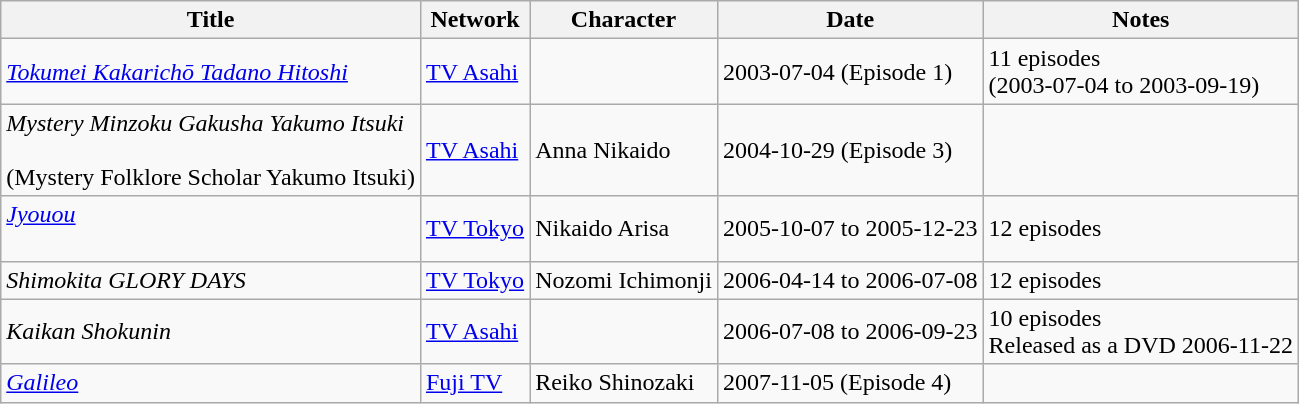<table class="wikitable">
<tr>
<th>Title</th>
<th>Network</th>
<th>Character</th>
<th>Date</th>
<th>Notes</th>
</tr>
<tr>
<td><em><a href='#'>Tokumei Kakarichō Tadano Hitoshi</a></em><br></td>
<td><a href='#'>TV Asahi</a></td>
<td></td>
<td>2003-07-04 (Episode 1)</td>
<td>11 episodes<br>(2003-07-04 to 2003-09-19)</td>
</tr>
<tr>
<td><em>Mystery Minzoku Gakusha Yakumo Itsuki</em><br><br>(Mystery Folklore Scholar Yakumo Itsuki)</td>
<td><a href='#'>TV Asahi</a></td>
<td>Anna Nikaido</td>
<td>2004-10-29 (Episode 3)</td>
<td></td>
</tr>
<tr>
<td><em><a href='#'>Jyouou</a></em><br><br></td>
<td><a href='#'>TV Tokyo</a></td>
<td>Nikaido Arisa</td>
<td>2005-10-07 to 2005-12-23</td>
<td>12 episodes</td>
</tr>
<tr>
<td><em>Shimokita GLORY DAYS</em><br></td>
<td><a href='#'>TV Tokyo</a></td>
<td>Nozomi Ichimonji</td>
<td>2006-04-14 to 2006-07-08</td>
<td>12 episodes</td>
</tr>
<tr>
<td><em>Kaikan Shokunin</em><br></td>
<td><a href='#'>TV Asahi</a></td>
<td></td>
<td>2006-07-08 to 2006-09-23</td>
<td>10 episodes<br>Released as a DVD 2006-11-22</td>
</tr>
<tr>
<td><em><a href='#'>Galileo</a></em><br></td>
<td><a href='#'>Fuji TV</a></td>
<td>Reiko Shinozaki</td>
<td>2007-11-05 (Episode 4)</td>
<td></td>
</tr>
</table>
